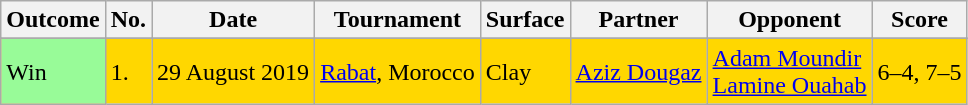<table class=wikitable style=font-size:100%>
<tr>
<th>Outcome</th>
<th>No.</th>
<th>Date</th>
<th>Tournament</th>
<th>Surface</th>
<th>Partner</th>
<th>Opponent</th>
<th>Score</th>
</tr>
<tr>
</tr>
<tr bgcolor=gold>
<td bgcolor=98FB98>Win</td>
<td>1.</td>
<td>29 August 2019</td>
<td><a href='#'>Rabat</a>, Morocco</td>
<td>Clay</td>
<td> <a href='#'>Aziz Dougaz</a></td>
<td> <a href='#'>Adam Moundir</a><br> <a href='#'>Lamine Ouahab</a></td>
<td>6–4, 7–5</td>
</tr>
</table>
